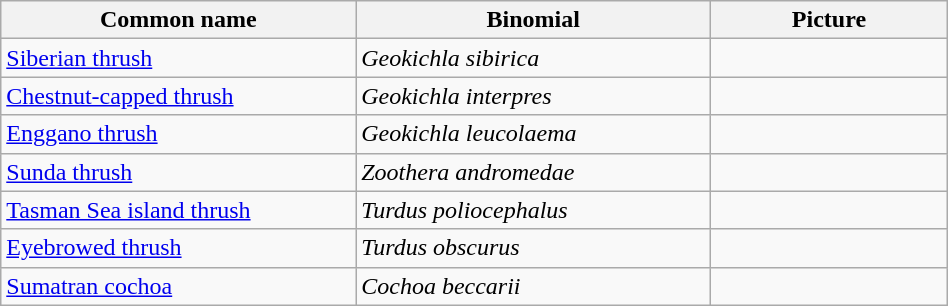<table width=50% class="wikitable">
<tr>
<th width=30%>Common name</th>
<th width=30%>Binomial</th>
<th width=20%>Picture</th>
</tr>
<tr>
<td><a href='#'>Siberian thrush</a></td>
<td><em>Geokichla sibirica</em></td>
<td></td>
</tr>
<tr>
<td><a href='#'>Chestnut-capped thrush</a></td>
<td><em>Geokichla interpres</em></td>
<td></td>
</tr>
<tr>
<td><a href='#'>Enggano thrush</a></td>
<td><em>Geokichla leucolaema</em></td>
<td></td>
</tr>
<tr>
<td><a href='#'>Sunda thrush</a></td>
<td><em>Zoothera andromedae</em></td>
<td></td>
</tr>
<tr>
<td><a href='#'>Tasman Sea island thrush</a></td>
<td><em>Turdus poliocephalus</em></td>
<td></td>
</tr>
<tr>
<td><a href='#'>Eyebrowed thrush</a></td>
<td><em>Turdus obscurus</em></td>
<td></td>
</tr>
<tr>
<td><a href='#'>Sumatran cochoa</a></td>
<td><em>Cochoa beccarii</em></td>
<td></td>
</tr>
</table>
